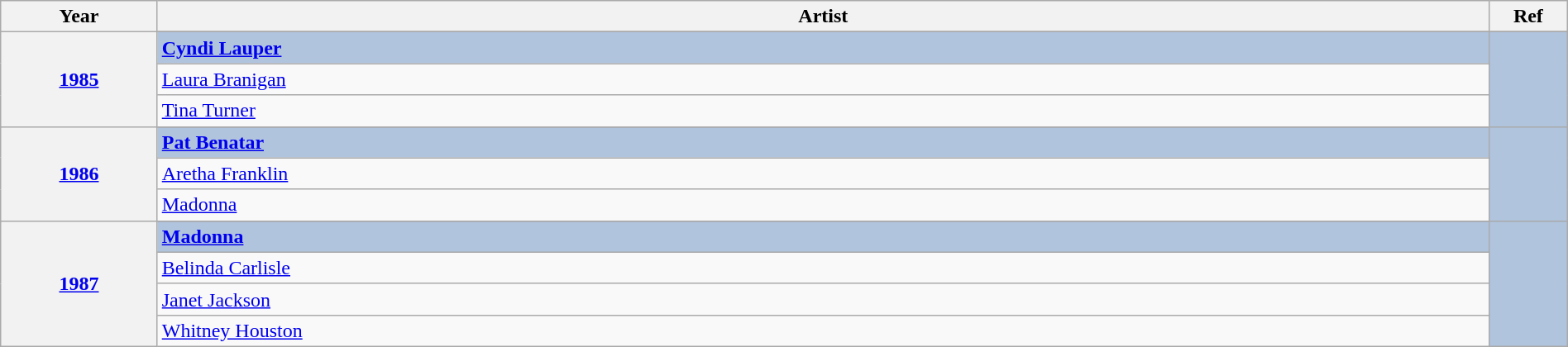<table class="wikitable" width="100%">
<tr>
<th width="10%">Year</th>
<th width="85%">Artist</th>
<th width="5%">Ref</th>
</tr>
<tr>
<th rowspan="4" align="center"><a href='#'>1985<br></a></th>
</tr>
<tr style="background:#B0C4DE">
<td><strong><a href='#'>Cyndi Lauper</a></strong></td>
<td rowspan="4" align="center"></td>
</tr>
<tr>
<td><a href='#'>Laura Branigan</a></td>
</tr>
<tr>
<td><a href='#'>Tina Turner</a></td>
</tr>
<tr>
<th rowspan="4" align="center"><a href='#'>1986<br></a></th>
</tr>
<tr style="background:#B0C4DE">
<td><strong><a href='#'>Pat Benatar</a></strong></td>
<td rowspan="4" align="center"></td>
</tr>
<tr>
<td><a href='#'>Aretha Franklin</a></td>
</tr>
<tr>
<td><a href='#'>Madonna</a></td>
</tr>
<tr>
<th rowspan="5" align="center"><a href='#'>1987<br></a></th>
</tr>
<tr style="background:#B0C4DE">
<td><strong><a href='#'>Madonna</a></strong></td>
<td rowspan="5" align="center"></td>
</tr>
<tr>
<td><a href='#'>Belinda Carlisle</a></td>
</tr>
<tr>
<td><a href='#'>Janet Jackson</a></td>
</tr>
<tr>
<td><a href='#'>Whitney Houston</a></td>
</tr>
</table>
